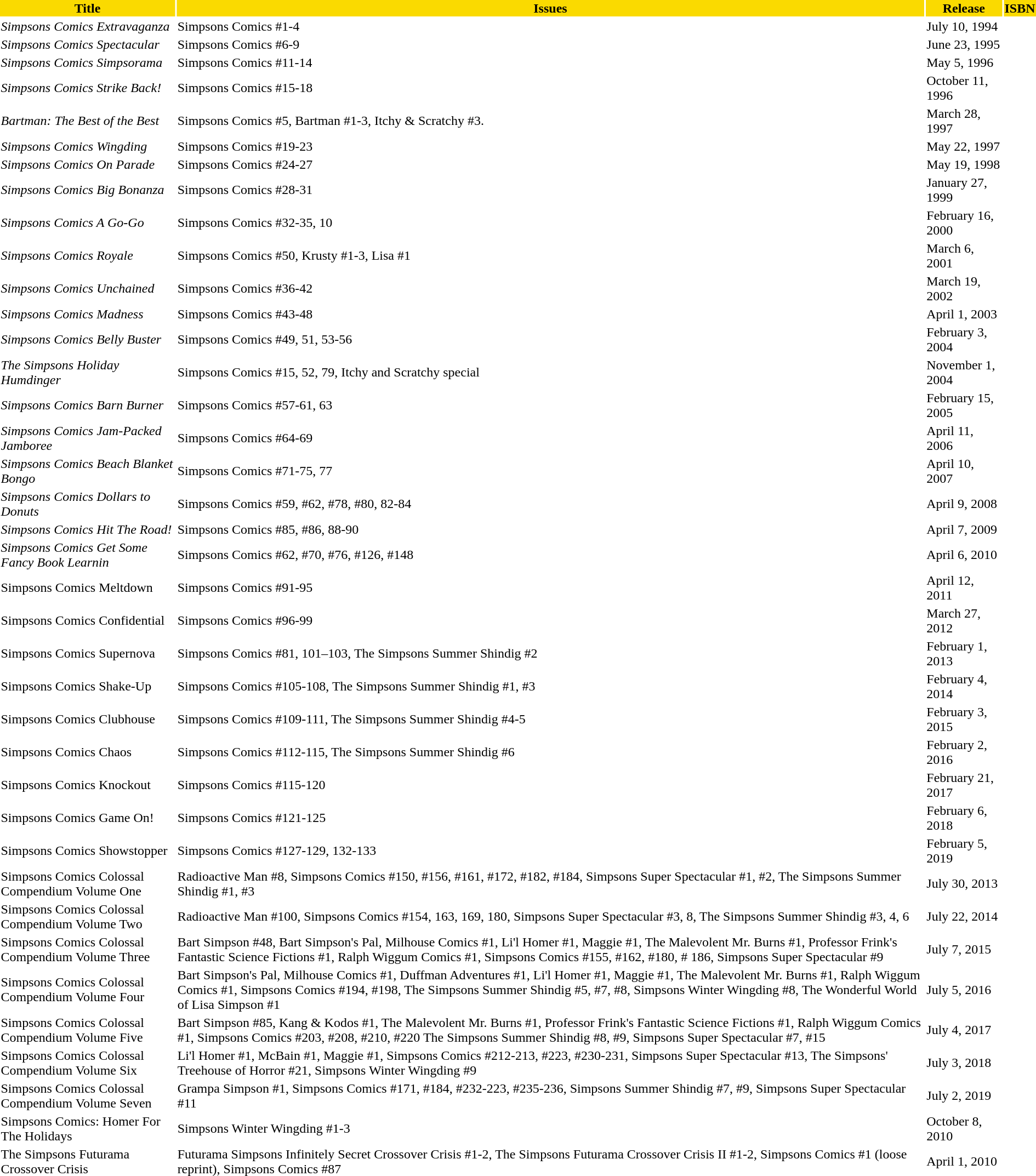<table class="toccolours collapsible" style="width:100%;">
<tr>
<th style="background:#fada00;">Title</th>
<th style="background:#fada00;">Issues</th>
<th style="background:#fada00;">Release</th>
<th style="background:#fada00;">ISBN</th>
</tr>
<tr>
<td><em>Simpsons Comics Extravaganza</em></td>
<td>Simpsons Comics #1-4</td>
<td>July 10, 1994</td>
<td></td>
</tr>
<tr>
<td><em>Simpsons Comics Spectacular</em></td>
<td>Simpsons Comics #6-9</td>
<td>June 23, 1995</td>
<td></td>
</tr>
<tr>
<td><em>Simpsons Comics Simpsorama</em></td>
<td>Simpsons Comics #11-14</td>
<td>May 5, 1996</td>
<td></td>
</tr>
<tr>
<td><em>Simpsons Comics Strike Back!</em></td>
<td>Simpsons Comics #15-18</td>
<td>October 11, 1996</td>
<td></td>
</tr>
<tr>
<td><em>Bartman: The Best of the Best</em></td>
<td>Simpsons Comics #5, Bartman #1-3, Itchy & Scratchy #3.</td>
<td>March 28, 1997</td>
<td></td>
</tr>
<tr>
<td><em>Simpsons Comics Wingding</em></td>
<td>Simpsons Comics #19-23</td>
<td>May 22, 1997</td>
<td></td>
</tr>
<tr>
<td><em>Simpsons Comics On Parade</em></td>
<td>Simpsons Comics #24-27</td>
<td>May 19, 1998</td>
<td></td>
</tr>
<tr>
<td><em>Simpsons Comics Big Bonanza</em></td>
<td>Simpsons Comics #28-31</td>
<td>January 27, 1999</td>
<td></td>
</tr>
<tr>
<td><em>Simpsons Comics A Go-Go</em></td>
<td>Simpsons Comics #32-35, 10</td>
<td>February 16, 2000</td>
<td></td>
</tr>
<tr>
<td><em>Simpsons Comics Royale</em></td>
<td>Simpsons Comics #50, Krusty #1-3, Lisa #1</td>
<td>March 6, 2001</td>
<td></td>
</tr>
<tr>
<td><em>Simpsons Comics Unchained</em></td>
<td>Simpsons Comics #36-42</td>
<td>March 19, 2002</td>
<td></td>
</tr>
<tr>
<td><em>Simpsons Comics Madness</em></td>
<td>Simpsons Comics #43-48</td>
<td>April 1, 2003</td>
<td></td>
</tr>
<tr>
<td><em>Simpsons Comics Belly Buster</em></td>
<td>Simpsons Comics #49, 51, 53-56</td>
<td>February 3, 2004</td>
<td></td>
</tr>
<tr>
<td><em>The Simpsons Holiday Humdinger</em></td>
<td>Simpsons Comics #15, 52, 79, Itchy and Scratchy special</td>
<td>November 1, 2004</td>
<td></td>
</tr>
<tr>
<td><em>Simpsons Comics Barn Burner</em></td>
<td>Simpsons Comics #57-61, 63</td>
<td>February 15, 2005</td>
<td></td>
</tr>
<tr>
<td><em>Simpsons Comics Jam-Packed Jamboree</em></td>
<td>Simpsons Comics #64-69</td>
<td>April 11, 2006</td>
<td></td>
</tr>
<tr>
<td><em>Simpsons Comics Beach Blanket Bongo</em></td>
<td>Simpsons Comics #71-75, 77</td>
<td>April 10, 2007</td>
<td></td>
</tr>
<tr>
<td><em>Simpsons Comics Dollars to Donuts</em></td>
<td>Simpsons Comics #59, #62, #78, #80, 82-84</td>
<td>April 9, 2008</td>
<td></td>
</tr>
<tr>
<td><em>Simpsons Comics Hit The Road!</em></td>
<td>Simpsons Comics #85, #86, 88-90</td>
<td>April 7, 2009</td>
<td></td>
</tr>
<tr>
<td><em>Simpsons Comics Get Some Fancy Book Learnin<strong></td>
<td>Simpsons Comics #62, #70, #76, #126, #148</td>
<td>April 6, 2010</td>
<td></td>
</tr>
<tr>
<td></em>Simpsons Comics Meltdown<em></td>
<td>Simpsons Comics #91-95</td>
<td>April 12, 2011</td>
<td></td>
</tr>
<tr>
<td></em>Simpsons Comics Confidential<em></td>
<td>Simpsons Comics #96-99</td>
<td>March 27, 2012</td>
<td></td>
</tr>
<tr>
<td></em>Simpsons Comics Supernova<em></td>
<td>Simpsons Comics #81, 101–103, The Simpsons Summer Shindig #2</td>
<td>February 1, 2013</td>
<td></td>
</tr>
<tr>
<td></em>Simpsons Comics Shake-Up<em></td>
<td>Simpsons Comics #105-108, The Simpsons Summer Shindig #1, #3</td>
<td>February 4, 2014</td>
<td></td>
</tr>
<tr>
<td></em>Simpsons Comics Clubhouse<em></td>
<td>Simpsons Comics #109-111, The Simpsons Summer Shindig #4-5</td>
<td>February 3, 2015</td>
<td></td>
</tr>
<tr>
<td></em>Simpsons Comics Chaos<em></td>
<td>Simpsons Comics #112-115, The Simpsons Summer Shindig #6</td>
<td>February 2, 2016</td>
<td></td>
</tr>
<tr>
<td></em>Simpsons Comics Knockout<em></td>
<td>Simpsons Comics #115-120</td>
<td>February 21, 2017</td>
<td></td>
</tr>
<tr>
<td></em>Simpsons Comics Game On!<em></td>
<td>Simpsons Comics #121-125</td>
<td>February 6, 2018</td>
<td></td>
</tr>
<tr>
<td></em>Simpsons Comics Showstopper<em></td>
<td>Simpsons Comics #127-129, 132-133</td>
<td>February 5, 2019</td>
<td></td>
</tr>
<tr>
<td></em>Simpsons Comics Colossal Compendium Volume One<em></td>
<td>Radioactive Man #8, Simpsons Comics #150, #156, #161, #172, #182, #184, Simpsons Super Spectacular #1, #2, The Simpsons Summer Shindig #1, #3</td>
<td>July 30, 2013</td>
<td></td>
</tr>
<tr>
<td></em>Simpsons Comics Colossal Compendium Volume Two<em></td>
<td>Radioactive Man #100, Simpsons Comics #154, 163, 169, 180, Simpsons Super Spectacular #3, 8, The Simpsons Summer Shindig #3, 4, 6</td>
<td>July 22, 2014</td>
<td></td>
</tr>
<tr>
<td></em>Simpsons Comics Colossal Compendium Volume Three<em></td>
<td>Bart Simpson #48, Bart Simpson's Pal, Milhouse Comics #1, Li'l Homer #1, Maggie #1, The Malevolent Mr. Burns #1, Professor Frink's Fantastic Science Fictions #1, Ralph Wiggum Comics #1, Simpsons Comics #155, #162, #180, # 186, Simpsons Super Spectacular #9</td>
<td>July 7, 2015</td>
<td></td>
</tr>
<tr>
<td></em>Simpsons Comics Colossal Compendium Volume Four<em></td>
<td>Bart Simpson's Pal, Milhouse Comics #1, Duffman Adventures #1, Li'l Homer #1, Maggie #1, The Malevolent Mr. Burns #1, Ralph Wiggum Comics #1, Simpsons Comics #194, #198, The Simpsons Summer Shindig #5, #7, #8, Simpsons Winter Wingding #8, The Wonderful World of Lisa Simpson #1</td>
<td>July 5, 2016</td>
<td></td>
</tr>
<tr>
<td></em>Simpsons Comics Colossal Compendium Volume Five<em></td>
<td>Bart Simpson #85, Kang & Kodos #1, The Malevolent Mr. Burns #1, Professor Frink's Fantastic Science Fictions #1, Ralph Wiggum Comics #1, Simpsons Comics #203, #208, #210, #220 The Simpsons Summer Shindig #8, #9, Simpsons Super Spectacular #7, #15</td>
<td>July 4, 2017</td>
<td></td>
</tr>
<tr>
<td></em>Simpsons Comics Colossal Compendium Volume Six<em></td>
<td>Li'l Homer #1, McBain #1, Maggie #1, Simpsons Comics #212-213, #223, #230-231, Simpsons Super Spectacular #13, The Simpsons' Treehouse of Horror #21, Simpsons Winter Wingding #9</td>
<td>July 3, 2018</td>
<td></td>
</tr>
<tr>
<td></em>Simpsons Comics Colossal Compendium Volume Seven<em></td>
<td>Grampa Simpson #1, Simpsons Comics #171, #184, #232-223, #235-236, Simpsons Summer Shindig #7, #9, Simpsons Super Spectacular #11</td>
<td>July 2, 2019</td>
<td></td>
</tr>
<tr>
<td></em>Simpsons Comics: Homer For The Holidays<em></td>
<td>Simpsons Winter Wingding #1-3</td>
<td>October 8, 2010</td>
<td></td>
</tr>
<tr>
<td></em>The Simpsons Futurama Crossover Crisis<em></td>
<td>Futurama Simpsons Infinitely Secret Crossover Crisis #1-2, The Simpsons Futurama Crossover Crisis II #1-2, Simpsons Comics #1 (loose reprint), Simpsons Comics #87</td>
<td>April 1, 2010</td>
<td></td>
</tr>
</table>
